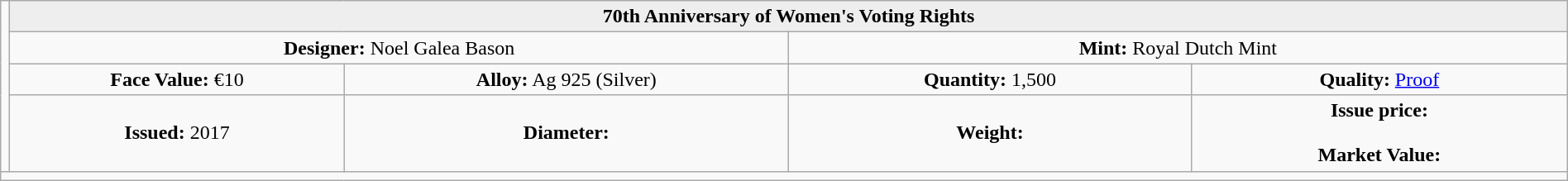<table class="wikitable" width=100%>
<tr>
<td rowspan=4 width="330px" nowrap align=center></td>
<th colspan="4" align=center style="background:#eeeeee;">70th Anniversary of Women's Voting Rights</th>
</tr>
<tr>
<td colspan="2" width="50%" align=center><strong>Designer:</strong> Noel Galea Bason</td>
<td colspan="2" width="50%" align=center><strong>Mint:</strong> Royal Dutch Mint</td>
</tr>
<tr>
<td align=center><strong>Face Value:</strong> €10</td>
<td align=center><strong>Alloy:</strong> Ag 925 (Silver)</td>
<td align=center><strong>Quantity:</strong> 1,500</td>
<td align=center><strong>Quality:</strong> <a href='#'>Proof</a></td>
</tr>
<tr>
<td align=center><strong>Issued:</strong> 2017</td>
<td align=center><strong>Diameter:</strong> </td>
<td align=center><strong>Weight:</strong> </td>
<td align=center><strong>Issue price:</strong><br><br>
<strong>Market Value:</strong></td>
</tr>
<tr>
<td colspan="5" align=left></td>
</tr>
</table>
